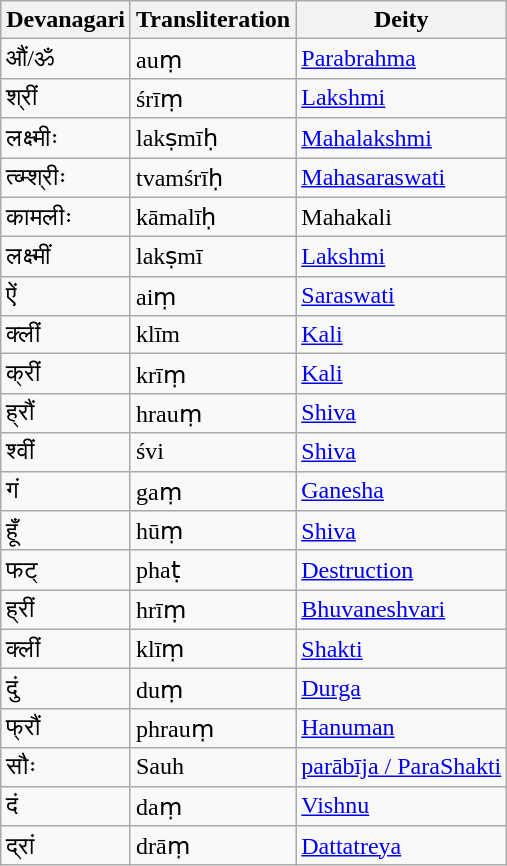<table class="wikitable">
<tr>
<th>Devanagari</th>
<th>Transliteration</th>
<th>Deity</th>
</tr>
<tr>
<td>औं/ॐ</td>
<td>auṃ</td>
<td><a href='#'>Parabrahma</a></td>
</tr>
<tr>
<td>श्रीं</td>
<td>śrīṃ</td>
<td><a href='#'>Lakshmi</a></td>
</tr>
<tr>
<td>लक्ष्मीः</td>
<td>lakṣmīḥ</td>
<td><a href='#'>Mahalakshmi</a></td>
</tr>
<tr>
<td>त्व्म्श्रीः</td>
<td>tvamśrīḥ</td>
<td><a href='#'>Mahasaraswati</a></td>
</tr>
<tr>
<td>कामलीः</td>
<td>kāmalīḥ</td>
<td>Mahakali</td>
</tr>
<tr>
<td>लक्ष्मीं</td>
<td>lakṣmī</td>
<td><a href='#'>Lakshmi</a></td>
</tr>
<tr>
<td>ऐं</td>
<td>aiṃ</td>
<td><a href='#'>Saraswati</a></td>
</tr>
<tr>
<td>क्लीं</td>
<td>klīm</td>
<td><a href='#'>Kali</a></td>
</tr>
<tr>
<td>क्रीं</td>
<td>krīṃ</td>
<td><a href='#'>Kali</a></td>
</tr>
<tr>
<td>ह्रौं</td>
<td>hrauṃ</td>
<td><a href='#'>Shiva</a></td>
</tr>
<tr>
<td>श्वीं</td>
<td>śvi</td>
<td><a href='#'>Shiva</a></td>
</tr>
<tr>
<td>गं</td>
<td>gaṃ</td>
<td><a href='#'>Ganesha</a></td>
</tr>
<tr>
<td>हूँ</td>
<td>hūṃ</td>
<td><a href='#'>Shiva</a></td>
</tr>
<tr>
<td>फट्</td>
<td>phaṭ</td>
<td><a href='#'>Destruction</a></td>
</tr>
<tr>
<td>ह्रीं</td>
<td>hrīṃ</td>
<td><a href='#'>Bhuvaneshvari</a></td>
</tr>
<tr>
<td>क्लीं</td>
<td>klīṃ</td>
<td><a href='#'>Shakti</a></td>
</tr>
<tr>
<td>दुं</td>
<td>duṃ</td>
<td><a href='#'>Durga</a></td>
</tr>
<tr>
<td>फ्रौं</td>
<td>phrauṃ</td>
<td><a href='#'>Hanuman</a></td>
</tr>
<tr>
<td>सौः</td>
<td>Sauh</td>
<td><a href='#'>parābīja / ParaShakti</a></td>
</tr>
<tr>
<td>दं</td>
<td>daṃ</td>
<td><a href='#'>Vishnu</a></td>
</tr>
<tr>
<td>द्रां</td>
<td>drāṃ</td>
<td><a href='#'>Dattatreya</a></td>
</tr>
</table>
